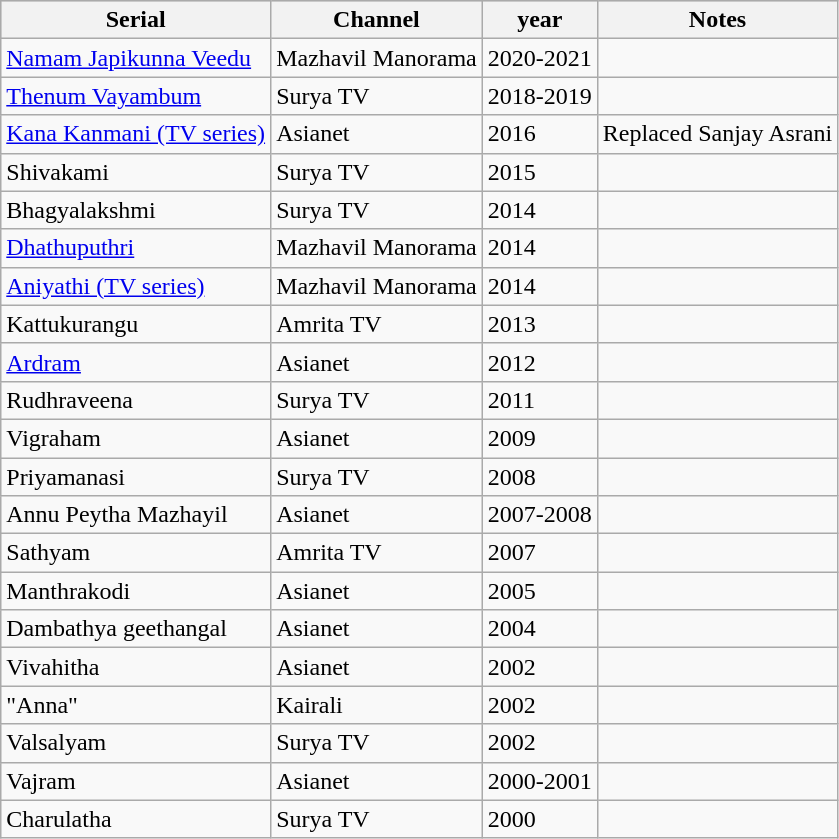<table class="wikitable">
<tr style="background:#ccc; text-align:center;">
<th>Serial</th>
<th>Channel</th>
<th>year</th>
<th>Notes</th>
</tr>
<tr>
<td><a href='#'>Namam Japikunna Veedu</a></td>
<td>Mazhavil Manorama</td>
<td>2020-2021</td>
<td></td>
</tr>
<tr>
<td><a href='#'>Thenum Vayambum</a></td>
<td>Surya TV</td>
<td>2018-2019</td>
<td></td>
</tr>
<tr>
<td><a href='#'>Kana Kanmani (TV series)</a></td>
<td>Asianet</td>
<td>2016</td>
<td>Replaced Sanjay Asrani</td>
</tr>
<tr>
<td>Shivakami</td>
<td>Surya TV</td>
<td>2015</td>
<td></td>
</tr>
<tr>
<td>Bhagyalakshmi</td>
<td>Surya TV</td>
<td>2014</td>
<td></td>
</tr>
<tr>
<td><a href='#'>Dhathuputhri</a></td>
<td>Mazhavil Manorama</td>
<td>2014</td>
<td></td>
</tr>
<tr>
<td><a href='#'>Aniyathi (TV series)</a></td>
<td>Mazhavil Manorama</td>
<td>2014</td>
<td></td>
</tr>
<tr>
<td>Kattukurangu</td>
<td>Amrita TV</td>
<td>2013</td>
<td></td>
</tr>
<tr>
<td><a href='#'>Ardram</a></td>
<td>Asianet</td>
<td>2012</td>
<td></td>
</tr>
<tr>
<td>Rudhraveena</td>
<td>Surya TV</td>
<td>2011</td>
<td></td>
</tr>
<tr>
<td>Vigraham</td>
<td>Asianet</td>
<td>2009</td>
<td></td>
</tr>
<tr>
<td>Priyamanasi</td>
<td>Surya TV</td>
<td>2008</td>
<td></td>
</tr>
<tr>
<td>Annu Peytha Mazhayil</td>
<td>Asianet</td>
<td>2007-2008</td>
<td></td>
</tr>
<tr>
<td>Sathyam</td>
<td>Amrita TV</td>
<td>2007</td>
<td></td>
</tr>
<tr>
<td>Manthrakodi</td>
<td>Asianet</td>
<td>2005</td>
<td></td>
</tr>
<tr>
<td>Dambathya geethangal</td>
<td>Asianet</td>
<td>2004</td>
<td></td>
</tr>
<tr Sthreehridayam- Surya TV 2004>
<td>Vivahitha</td>
<td>Asianet</td>
<td>2002</td>
<td></td>
</tr>
<tr>
<td>"Anna"</td>
<td>Kairali</td>
<td>2002</td>
<td></td>
</tr>
<tr>
<td>Valsalyam</td>
<td>Surya TV</td>
<td>2002</td>
<td></td>
</tr>
<tr>
<td>Vajram</td>
<td>Asianet</td>
<td>2000-2001</td>
<td></td>
</tr>
<tr>
<td>Charulatha</td>
<td>Surya TV</td>
<td>2000</td>
<td></td>
</tr>
</table>
